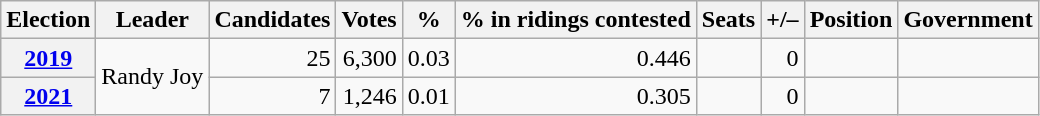<table class=wikitable style="text-align: right;">
<tr>
<th>Election</th>
<th>Leader</th>
<th>Candidates</th>
<th>Votes</th>
<th>%</th>
<th>% in ridings contested</th>
<th>Seats</th>
<th>+/–</th>
<th>Position</th>
<th>Government</th>
</tr>
<tr>
<th><a href='#'>2019</a></th>
<td align="left" rowspan=2>Randy Joy</td>
<td>25</td>
<td>6,300</td>
<td>0.03</td>
<td>0.446</td>
<td></td>
<td> 0</td>
<td></td>
<td></td>
</tr>
<tr>
<th><a href='#'>2021</a></th>
<td>7</td>
<td>1,246</td>
<td>0.01</td>
<td>0.305</td>
<td></td>
<td> 0</td>
<td></td>
<td></td>
</tr>
</table>
